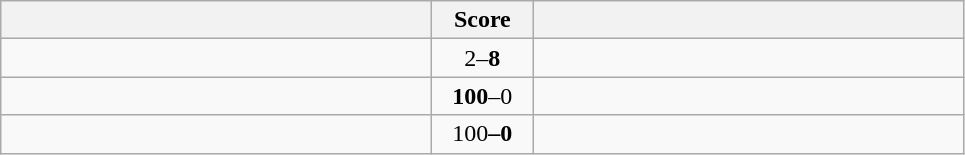<table class="wikitable" style="text-align: center;">
<tr>
<th width=280></th>
<th width=60>Score</th>
<th width=280></th>
</tr>
<tr>
<td align=left></td>
<td>2–<strong>8</strong></td>
<td align=left><strong></td>
</tr>
<tr>
<td align=left></strong></td>
<td><strong>100</strong>–0</td>
<td align=left></td>
</tr>
<tr>
<td align=left><strong></td>
<td></strong>100<strong>–0</td>
<td align=left></td>
</tr>
</table>
